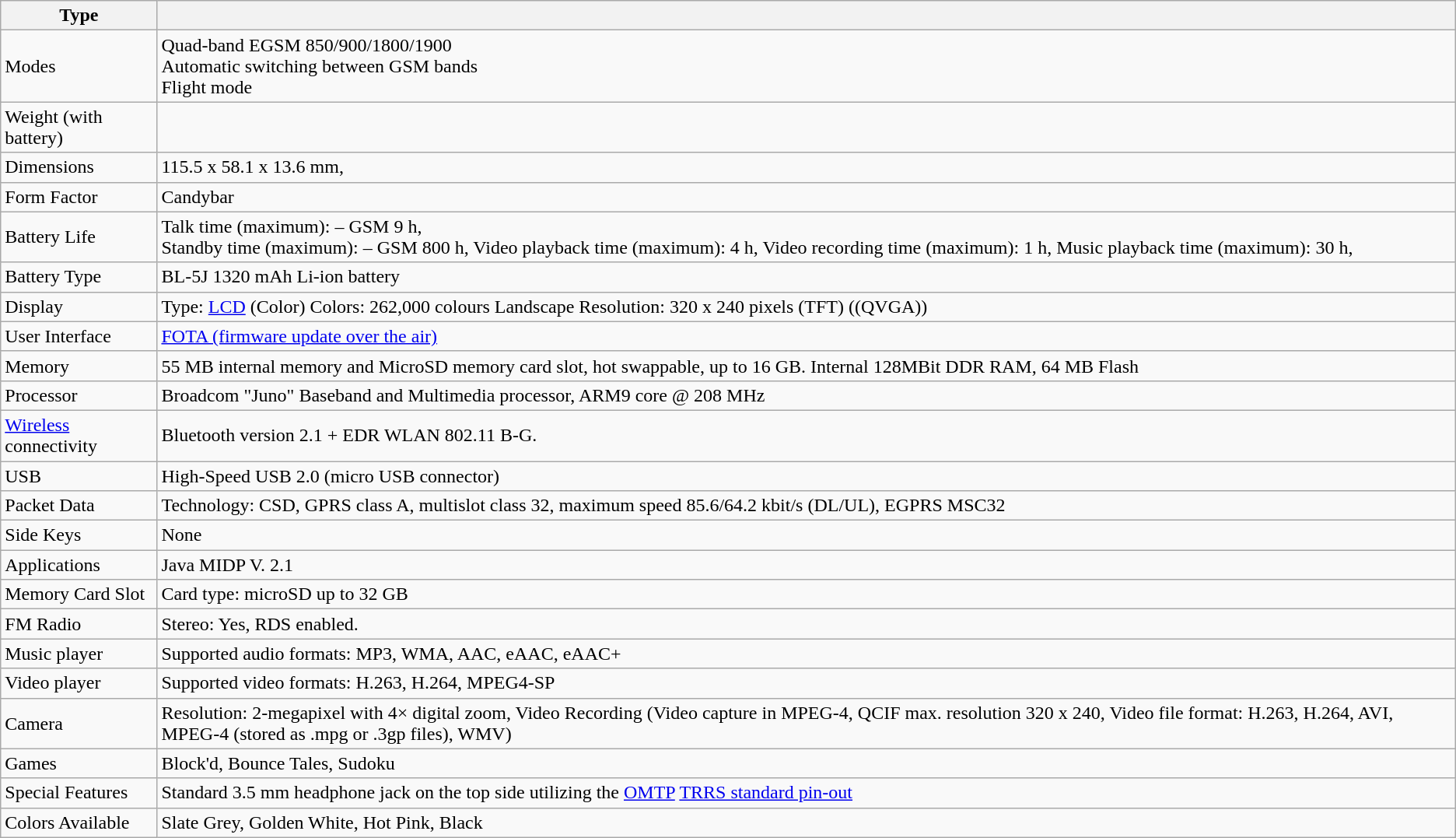<table class="wikitable">
<tr>
<th>Type</th>
<th></th>
</tr>
<tr>
<td>Modes</td>
<td>Quad-band EGSM 850/900/1800/1900<br>Automatic switching between GSM bands<br>Flight mode</td>
</tr>
<tr>
<td>Weight (with battery)</td>
<td></td>
</tr>
<tr>
<td>Dimensions</td>
<td>115.5 x 58.1 x 13.6 mm, </td>
</tr>
<tr>
<td>Form Factor</td>
<td>Candybar</td>
</tr>
<tr>
<td>Battery Life</td>
<td>Talk time (maximum): – GSM 9 h,<br>Standby time (maximum): – GSM 800 h,
Video playback time (maximum): 4 h,
Video recording time (maximum): 1 h,
Music playback time (maximum): 30 h,</td>
</tr>
<tr>
<td>Battery Type</td>
<td>BL-5J 1320 mAh Li-ion battery</td>
</tr>
<tr>
<td>Display</td>
<td>Type: <a href='#'>LCD</a> (Color) Colors: 262,000 colours Landscape Resolution: 320 x 240 pixels (TFT) ((QVGA))</td>
</tr>
<tr>
<td>User Interface</td>
<td><a href='#'>FOTA (firmware update over the air)</a></td>
</tr>
<tr>
<td>Memory</td>
<td>55 MB internal memory and  MicroSD memory card slot, hot swappable, up to 16 GB. Internal 128MBit DDR RAM, 64 MB Flash</td>
</tr>
<tr>
<td>Processor</td>
<td>Broadcom "Juno" Baseband and Multimedia processor, ARM9 core @ 208 MHz</td>
</tr>
<tr>
<td><a href='#'>Wireless</a> connectivity</td>
<td>Bluetooth version 2.1 + EDR  WLAN 802.11 B-G.</td>
</tr>
<tr>
<td>USB</td>
<td>High-Speed USB 2.0 (micro USB connector)</td>
</tr>
<tr>
<td>Packet Data</td>
<td>Technology: CSD, GPRS class A, multislot class 32, maximum speed 85.6/64.2 kbit/s (DL/UL), EGPRS MSC32</td>
</tr>
<tr>
<td>Side Keys</td>
<td>None</td>
</tr>
<tr>
<td>Applications</td>
<td>Java MIDP V. 2.1</td>
</tr>
<tr>
<td>Memory Card Slot</td>
<td>Card type: microSD up to 32 GB</td>
</tr>
<tr>
<td>FM Radio</td>
<td>Stereo: Yes, RDS enabled.</td>
</tr>
<tr>
<td>Music player</td>
<td>Supported audio formats: MP3, WMA, AAC, eAAC, eAAC+</td>
</tr>
<tr>
<td>Video player</td>
<td>Supported video formats: H.263, H.264, MPEG4-SP</td>
</tr>
<tr>
<td>Camera</td>
<td>Resolution: 2-megapixel with  4× digital zoom, Video Recording (Video capture in MPEG-4, QCIF max. resolution 320 x 240, Video file format: H.263, H.264, AVI, MPEG-4 (stored as .mpg or .3gp files), WMV)</td>
</tr>
<tr>
<td>Games</td>
<td>Block'd, Bounce Tales, Sudoku</td>
</tr>
<tr>
<td>Special Features</td>
<td>Standard 3.5 mm headphone jack on the top side utilizing the <a href='#'>OMTP</a> <a href='#'>TRRS standard pin-out</a> </td>
</tr>
<tr>
<td>Colors Available</td>
<td>Slate Grey, Golden White, Hot Pink, Black</td>
</tr>
</table>
